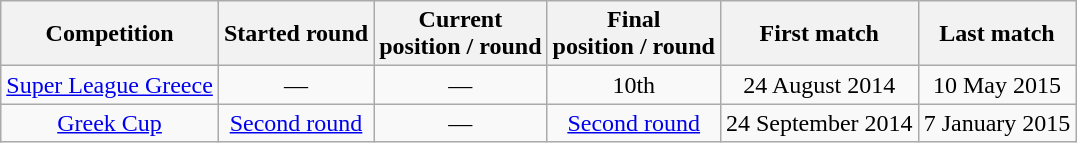<table class="wikitable" style="text-align:center">
<tr>
<th>Competition</th>
<th>Started round</th>
<th>Current<br>position / round</th>
<th>Final<br>position / round</th>
<th>First match</th>
<th>Last match</th>
</tr>
<tr>
<td><a href='#'>Super League Greece</a></td>
<td>—</td>
<td>—</td>
<td>10th</td>
<td>24 August 2014</td>
<td>10 May 2015</td>
</tr>
<tr>
<td><a href='#'>Greek Cup</a></td>
<td><a href='#'>Second round</a></td>
<td>—</td>
<td><a href='#'>Second round</a></td>
<td>24 September 2014</td>
<td>7 January 2015</td>
</tr>
</table>
